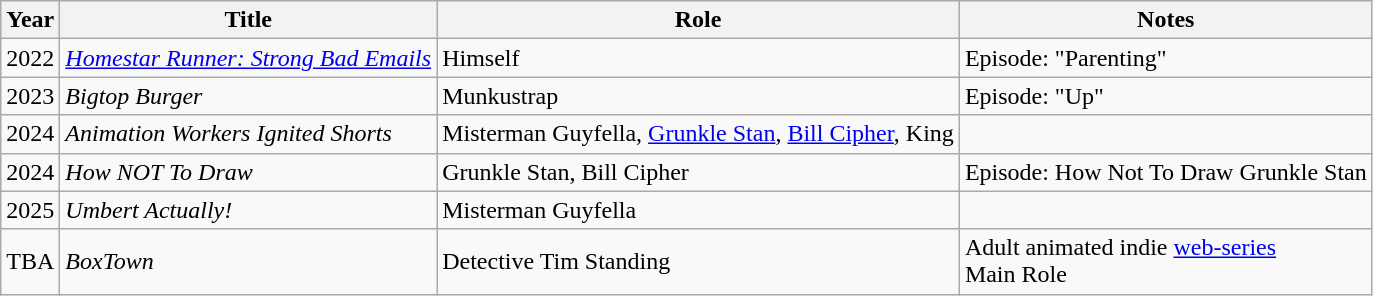<table class="wikitable">
<tr>
<th>Year</th>
<th>Title</th>
<th>Role</th>
<th>Notes</th>
</tr>
<tr>
<td>2022</td>
<td><em><a href='#'>Homestar Runner: Strong Bad Emails</a></em></td>
<td>Himself</td>
<td>Episode: "Parenting"</td>
</tr>
<tr>
<td>2023</td>
<td><em>Bigtop Burger</em></td>
<td>Munkustrap</td>
<td>Episode: "Up"</td>
</tr>
<tr>
<td>2024</td>
<td><em>Animation Workers Ignited Shorts</em></td>
<td>Misterman Guyfella, <a href='#'>Grunkle Stan</a>, <a href='#'>Bill Cipher</a>, King</td>
</tr>
<tr>
<td>2024</td>
<td><em>How NOT To Draw</em></td>
<td>Grunkle Stan, Bill Cipher</td>
<td>Episode: How Not To Draw Grunkle Stan</td>
</tr>
<tr>
<td>2025</td>
<td><em>Umbert Actually!</em></td>
<td>Misterman Guyfella</td>
<td></td>
</tr>
<tr>
<td>TBA</td>
<td><em>BoxTown</em></td>
<td>Detective Tim Standing</td>
<td>Adult animated indie <a href='#'>web-series</a><br>Main Role</td>
</tr>
</table>
